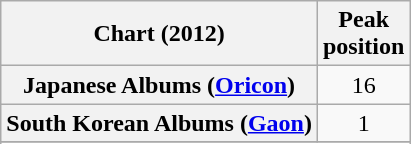<table class="wikitable plainrowheaders sortable" style="text-align:center">
<tr>
<th scope="col">Chart (2012)</th>
<th scope="col">Peak<br>position</th>
</tr>
<tr>
<th scope="row">Japanese Albums (<a href='#'>Oricon</a>)</th>
<td>16</td>
</tr>
<tr>
<th scope="row">South Korean Albums (<a href='#'>Gaon</a>)</th>
<td>1</td>
</tr>
<tr>
</tr>
<tr>
</tr>
</table>
